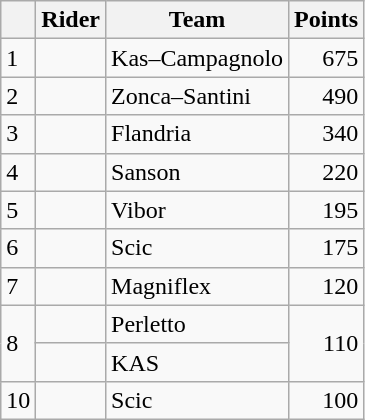<table class="wikitable">
<tr>
<th></th>
<th>Rider</th>
<th>Team</th>
<th>Points</th>
</tr>
<tr>
<td>1</td>
<td> </td>
<td>Kas–Campagnolo</td>
<td align=right>675</td>
</tr>
<tr>
<td>2</td>
<td></td>
<td>Zonca–Santini</td>
<td align=right>490</td>
</tr>
<tr>
<td>3</td>
<td> </td>
<td>Flandria</td>
<td align=right>340</td>
</tr>
<tr>
<td>4</td>
<td></td>
<td>Sanson</td>
<td align=right>220</td>
</tr>
<tr>
<td>5</td>
<td></td>
<td>Vibor</td>
<td align=right>195</td>
</tr>
<tr>
<td>6</td>
<td></td>
<td>Scic</td>
<td align=right>175</td>
</tr>
<tr>
<td>7</td>
<td></td>
<td>Magniflex</td>
<td align=right>120</td>
</tr>
<tr>
<td rowspan="2">8</td>
<td></td>
<td>Perletto</td>
<td align=right rowspan="2">110</td>
</tr>
<tr>
<td></td>
<td>KAS</td>
</tr>
<tr>
<td>10</td>
<td></td>
<td>Scic</td>
<td align=right>100</td>
</tr>
</table>
